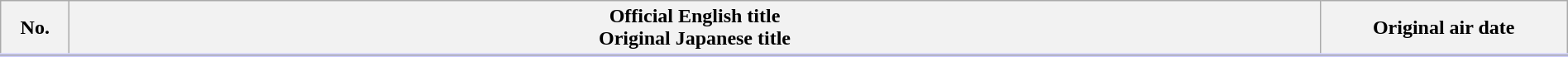<table class="plainrowheaders wikitable" style="width:100%; margin:auto; background:#FFF;">
<tr style="border-bottom: 3px solid #CCF;">
<th style="width:3em;">No.</th>
<th>Official English title<br>Original Japanese title</th>
<th style="width:12em;">Original air date</th>
</tr>
<tr>
</tr>
</table>
